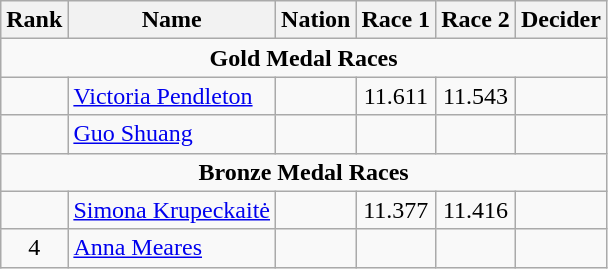<table class="wikitable" style="text-align:center">
<tr>
<th>Rank</th>
<th>Name</th>
<th>Nation</th>
<th>Race 1</th>
<th>Race 2</th>
<th>Decider</th>
</tr>
<tr>
<td colspan=6><strong>Gold Medal Races</strong></td>
</tr>
<tr>
<td></td>
<td align=left><a href='#'>Victoria Pendleton</a></td>
<td align=left></td>
<td>11.611</td>
<td>11.543</td>
<td></td>
</tr>
<tr>
<td></td>
<td align=left><a href='#'>Guo Shuang</a></td>
<td align=left></td>
<td></td>
<td></td>
<td></td>
</tr>
<tr>
<td colspan=6><strong>Bronze Medal Races</strong></td>
</tr>
<tr>
<td></td>
<td align=left><a href='#'>Simona Krupeckaitė</a></td>
<td align=left></td>
<td>11.377</td>
<td>11.416</td>
<td></td>
</tr>
<tr>
<td>4</td>
<td align=left><a href='#'>Anna Meares</a></td>
<td align=left></td>
<td></td>
<td></td>
<td></td>
</tr>
</table>
